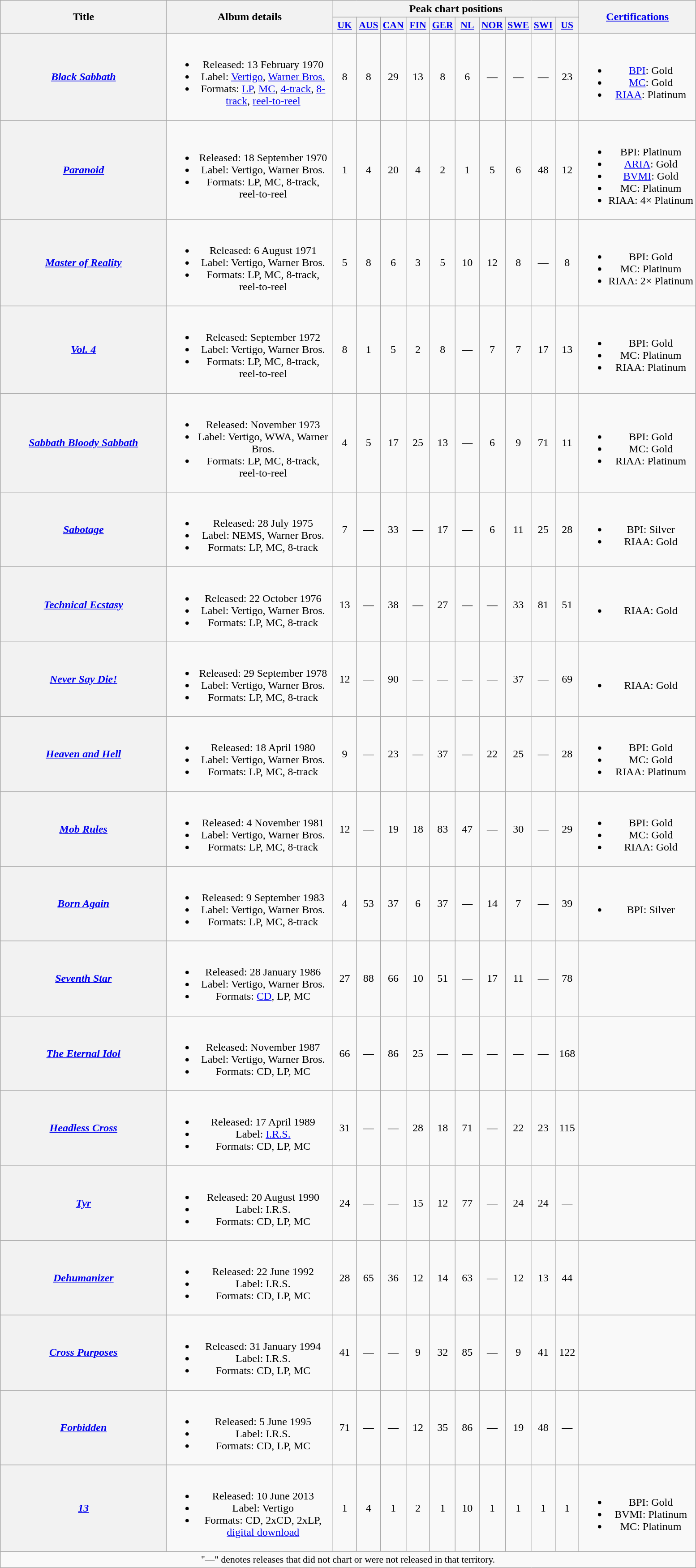<table class="wikitable plainrowheaders" style="text-align:center;">
<tr>
<th rowspan="2" scope="col" style="width:15em;">Title</th>
<th rowspan="2" scope="col" style="width:15em;">Album details</th>
<th colspan="10">Peak chart positions</th>
<th rowspan="2"><a href='#'>Certifications</a></th>
</tr>
<tr>
<th scope="col" style="width:2em;font-size:90%;"><a href='#'>UK</a><br></th>
<th scope="col" style="width:2em;font-size:90%;"><a href='#'>AUS</a><br></th>
<th scope="col" style="width:2em;font-size:90%;"><a href='#'>CAN</a><br></th>
<th scope="col" style="width:2em;font-size:90%;"><a href='#'>FIN</a><br></th>
<th scope="col" style="width:2em;font-size:90%;"><a href='#'>GER</a><br></th>
<th scope="col" style="width:2em;font-size:90%;"><a href='#'>NL</a><br></th>
<th scope="col" style="width:2em;font-size:90%;"><a href='#'>NOR</a><br></th>
<th scope="col" style="width:2em;font-size:90%;"><a href='#'>SWE</a><br></th>
<th scope="col" style="width:2em;font-size:90%;"><a href='#'>SWI</a><br></th>
<th scope="col" style="width:2em;font-size:90%;"><a href='#'>US</a><br></th>
</tr>
<tr>
<th scope="row"><em><a href='#'>Black Sabbath</a></em></th>
<td><br><ul><li>Released: 13 February 1970</li><li>Label: <a href='#'>Vertigo</a>, <a href='#'>Warner Bros.</a></li><li>Formats: <a href='#'>LP</a>, <a href='#'>MC</a>, <a href='#'>4-track</a>, <a href='#'>8-track</a>, <a href='#'>reel-to-reel</a></li></ul></td>
<td>8</td>
<td>8</td>
<td>29</td>
<td>13</td>
<td>8</td>
<td>6</td>
<td>—</td>
<td>—</td>
<td>—</td>
<td>23</td>
<td><br><ul><li><a href='#'>BPI</a>: Gold</li><li><a href='#'>MC</a>: Gold</li><li><a href='#'>RIAA</a>: Platinum</li></ul></td>
</tr>
<tr>
<th scope="row"><em><a href='#'>Paranoid</a></em></th>
<td><br><ul><li>Released: 18 September 1970</li><li>Label: Vertigo, Warner Bros.</li><li>Formats: LP, MC, 8-track, reel-to-reel</li></ul></td>
<td>1</td>
<td>4</td>
<td>20</td>
<td>4</td>
<td>2</td>
<td>1</td>
<td>5</td>
<td>6</td>
<td>48</td>
<td>12</td>
<td><br><ul><li>BPI: Platinum</li><li><a href='#'>ARIA</a>: Gold</li><li><a href='#'>BVMI</a>: Gold</li><li>MC: Platinum</li><li>RIAA: 4× Platinum</li></ul></td>
</tr>
<tr>
<th scope="row"><em><a href='#'>Master of Reality</a></em></th>
<td><br><ul><li>Released: 6 August 1971</li><li>Label: Vertigo, Warner Bros.</li><li>Formats: LP, MC, 8-track, reel-to-reel</li></ul></td>
<td>5</td>
<td>8</td>
<td>6</td>
<td>3</td>
<td>5</td>
<td>10</td>
<td>12</td>
<td>8</td>
<td>—</td>
<td>8</td>
<td><br><ul><li>BPI: Gold</li><li>MC: Platinum</li><li>RIAA: 2× Platinum</li></ul></td>
</tr>
<tr>
<th scope="row"><em><a href='#'>Vol. 4</a></em></th>
<td><br><ul><li>Released: September 1972</li><li>Label: Vertigo, Warner Bros.</li><li>Formats: LP, MC, 8-track, reel-to-reel</li></ul></td>
<td>8</td>
<td>1</td>
<td>5</td>
<td>2</td>
<td>8</td>
<td>—</td>
<td>7</td>
<td>7</td>
<td>17</td>
<td>13</td>
<td><br><ul><li>BPI: Gold</li><li>MC: Platinum</li><li>RIAA: Platinum</li></ul></td>
</tr>
<tr>
<th scope="row"><em><a href='#'>Sabbath Bloody Sabbath</a></em></th>
<td><br><ul><li>Released: November 1973</li><li>Label: Vertigo, WWA, Warner Bros.</li><li>Formats: LP, MC, 8-track, reel-to-reel</li></ul></td>
<td>4</td>
<td>5</td>
<td>17</td>
<td>25</td>
<td>13</td>
<td>—</td>
<td>6</td>
<td>9</td>
<td>71</td>
<td>11</td>
<td><br><ul><li>BPI: Gold</li><li>MC: Gold</li><li>RIAA: Platinum</li></ul></td>
</tr>
<tr>
<th scope="row"><em><a href='#'>Sabotage</a></em></th>
<td><br><ul><li>Released: 28 July 1975</li><li>Label: NEMS, Warner Bros.</li><li>Formats: LP, MC, 8-track</li></ul></td>
<td>7</td>
<td>—</td>
<td>33</td>
<td>—</td>
<td>17</td>
<td>—</td>
<td>6</td>
<td>11</td>
<td>25</td>
<td>28</td>
<td><br><ul><li>BPI: Silver</li><li>RIAA: Gold</li></ul></td>
</tr>
<tr>
<th scope="row"><em><a href='#'>Technical Ecstasy</a></em></th>
<td><br><ul><li>Released: 22 October 1976</li><li>Label: Vertigo, Warner Bros.</li><li>Formats: LP, MC, 8-track</li></ul></td>
<td>13</td>
<td>—</td>
<td>38</td>
<td>—</td>
<td>27</td>
<td>—</td>
<td>—</td>
<td>33</td>
<td>81</td>
<td>51</td>
<td><br><ul><li>RIAA: Gold</li></ul></td>
</tr>
<tr>
<th scope="row"><em><a href='#'>Never Say Die!</a></em></th>
<td><br><ul><li>Released: 29 September 1978</li><li>Label: Vertigo, Warner Bros.</li><li>Formats: LP, MC, 8-track</li></ul></td>
<td>12</td>
<td>—</td>
<td>90</td>
<td>—</td>
<td>—</td>
<td>—</td>
<td>—</td>
<td>37</td>
<td>—</td>
<td>69</td>
<td><br><ul><li>RIAA: Gold</li></ul></td>
</tr>
<tr>
<th scope="row"><em><a href='#'>Heaven and Hell</a></em></th>
<td><br><ul><li>Released: 18 April 1980</li><li>Label: Vertigo, Warner Bros.</li><li>Formats: LP, MC, 8-track</li></ul></td>
<td>9</td>
<td>—</td>
<td>23</td>
<td>—</td>
<td>37</td>
<td>—</td>
<td>22</td>
<td>25</td>
<td>—</td>
<td>28</td>
<td><br><ul><li>BPI: Gold</li><li>MC: Gold</li><li>RIAA: Platinum</li></ul></td>
</tr>
<tr>
<th scope="row"><em><a href='#'>Mob Rules</a></em></th>
<td><br><ul><li>Released: 4 November 1981</li><li>Label: Vertigo, Warner Bros.</li><li>Formats: LP, MC, 8-track</li></ul></td>
<td>12</td>
<td>—</td>
<td>19</td>
<td>18</td>
<td>83</td>
<td>47</td>
<td>—</td>
<td>30</td>
<td>—</td>
<td>29</td>
<td><br><ul><li>BPI: Gold</li><li>MC: Gold</li><li>RIAA: Gold</li></ul></td>
</tr>
<tr>
<th scope="row"><em><a href='#'>Born Again</a></em></th>
<td><br><ul><li>Released: 9 September 1983</li><li>Label: Vertigo, Warner Bros.</li><li>Formats: LP, MC, 8-track</li></ul></td>
<td>4</td>
<td>53</td>
<td>37</td>
<td>6</td>
<td>37</td>
<td>—</td>
<td>14</td>
<td>7</td>
<td>—</td>
<td>39</td>
<td><br><ul><li>BPI: Silver</li></ul></td>
</tr>
<tr>
<th scope="row"><em><a href='#'>Seventh Star</a></em></th>
<td><br><ul><li>Released: 28 January 1986</li><li>Label: Vertigo, Warner Bros.</li><li>Formats: <a href='#'>CD</a>, LP, MC</li></ul></td>
<td>27</td>
<td>88</td>
<td>66</td>
<td>10</td>
<td>51</td>
<td>—</td>
<td>17</td>
<td>11</td>
<td>—</td>
<td>78</td>
<td></td>
</tr>
<tr>
<th scope="row"><em><a href='#'>The Eternal Idol</a></em></th>
<td><br><ul><li>Released: November 1987</li><li>Label: Vertigo, Warner Bros.</li><li>Formats: CD, LP, MC</li></ul></td>
<td>66</td>
<td>—</td>
<td>86</td>
<td>25</td>
<td>—</td>
<td>—</td>
<td>—</td>
<td>—</td>
<td>—</td>
<td>168</td>
<td></td>
</tr>
<tr>
<th scope="row"><em><a href='#'>Headless Cross</a></em></th>
<td><br><ul><li>Released: 17 April 1989</li><li>Label: <a href='#'>I.R.S.</a></li><li>Formats: CD, LP, MC</li></ul></td>
<td>31</td>
<td>—</td>
<td>—</td>
<td>28</td>
<td>18</td>
<td>71</td>
<td>—</td>
<td>22</td>
<td>23</td>
<td>115</td>
<td></td>
</tr>
<tr>
<th scope="row"><em><a href='#'>Tyr</a></em></th>
<td><br><ul><li>Released: 20 August 1990</li><li>Label: I.R.S.</li><li>Formats: CD, LP, MC</li></ul></td>
<td>24</td>
<td>—</td>
<td>—</td>
<td>15</td>
<td>12</td>
<td>77</td>
<td>—</td>
<td>24</td>
<td>24</td>
<td>—</td>
<td></td>
</tr>
<tr>
<th scope="row"><em><a href='#'>Dehumanizer</a></em></th>
<td><br><ul><li>Released: 22 June 1992</li><li>Label: I.R.S.</li><li>Formats: CD, LP, MC</li></ul></td>
<td>28</td>
<td>65</td>
<td>36</td>
<td>12</td>
<td>14</td>
<td>63</td>
<td>—</td>
<td>12</td>
<td>13</td>
<td>44</td>
<td></td>
</tr>
<tr>
<th scope="row"><em><a href='#'>Cross Purposes</a></em></th>
<td><br><ul><li>Released: 31 January 1994</li><li>Label: I.R.S.</li><li>Formats: CD, LP, MC</li></ul></td>
<td>41</td>
<td>—</td>
<td>—</td>
<td>9</td>
<td>32</td>
<td>85</td>
<td>—</td>
<td>9</td>
<td>41</td>
<td>122</td>
<td></td>
</tr>
<tr>
<th scope="row"><em><a href='#'>Forbidden</a></em></th>
<td><br><ul><li>Released: 5 June 1995</li><li>Label: I.R.S.</li><li>Formats: CD, LP, MC</li></ul></td>
<td>71</td>
<td>—</td>
<td>—</td>
<td>12</td>
<td>35</td>
<td>86</td>
<td>—</td>
<td>19</td>
<td>48</td>
<td>—</td>
<td></td>
</tr>
<tr>
<th scope="row"><em><a href='#'>13</a></em></th>
<td><br><ul><li>Released: 10 June 2013</li><li>Label: Vertigo</li><li>Formats: CD, 2xCD, 2xLP, <a href='#'>digital download</a></li></ul></td>
<td>1</td>
<td>4</td>
<td>1</td>
<td>2</td>
<td>1</td>
<td>10</td>
<td>1</td>
<td>1</td>
<td>1</td>
<td>1</td>
<td><br><ul><li>BPI: Gold</li><li>BVMI: Platinum</li><li>MC: Platinum</li></ul></td>
</tr>
<tr>
<td colspan="13" style="font-size:90%">"—" denotes releases that did not chart or were not released in that territory.</td>
</tr>
</table>
